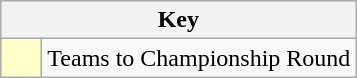<table class="wikitable" style="text-align: center;">
<tr>
<th colspan=2>Key</th>
</tr>
<tr>
<td style="background:#ffffcc; width:20px;"></td>
<td align=left>Teams to Championship Round</td>
</tr>
</table>
